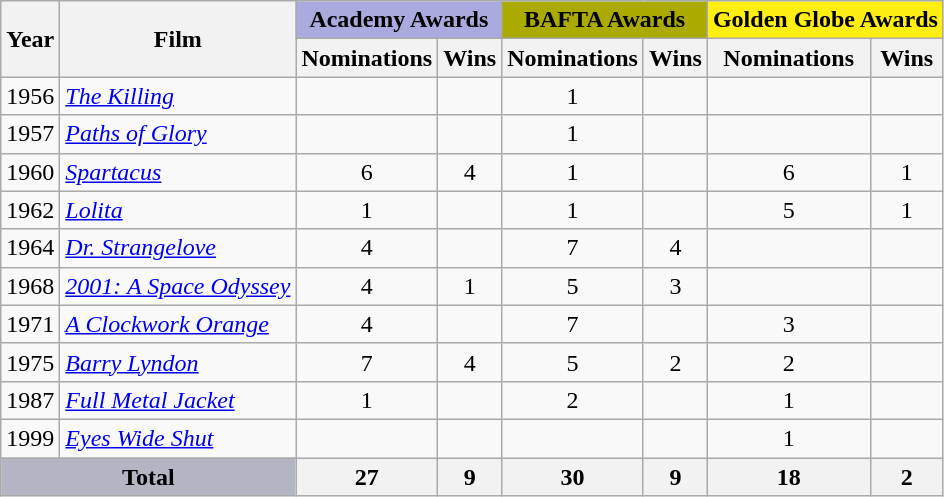<table class="wikitable sortable">
<tr>
<th rowspan="2">Year</th>
<th rowspan="2">Film</th>
<th colspan="2" style="background-color:#aaaade;">Academy Awards</th>
<th colspan="2" style="background-color:#aa0;">BAFTA Awards</th>
<th colspan="2" style="background-color:#fe1;">Golden Globe Awards</th>
</tr>
<tr>
<th>Nominations</th>
<th>Wins</th>
<th>Nominations</th>
<th>Wins</th>
<th>Nominations</th>
<th>Wins</th>
</tr>
<tr>
<td>1956</td>
<td><em><a href='#'>The Killing</a></em></td>
<td></td>
<td></td>
<td align=center>1</td>
<td></td>
<td></td>
<td></td>
</tr>
<tr>
<td>1957</td>
<td><em><a href='#'>Paths of Glory</a></em></td>
<td></td>
<td></td>
<td align=center>1</td>
<td></td>
<td></td>
<td></td>
</tr>
<tr>
<td>1960</td>
<td><em><a href='#'>Spartacus</a></em></td>
<td align=center>6</td>
<td align=center>4</td>
<td align=center>1</td>
<td></td>
<td align=center>6</td>
<td align=center>1</td>
</tr>
<tr>
<td>1962</td>
<td><em><a href='#'>Lolita</a></em></td>
<td align=center>1</td>
<td></td>
<td align=center>1</td>
<td></td>
<td align=center>5</td>
<td align=center>1</td>
</tr>
<tr>
<td>1964</td>
<td><em><a href='#'>Dr. Strangelove</a></em></td>
<td align=center>4</td>
<td></td>
<td align=center>7</td>
<td align=center>4</td>
<td></td>
<td></td>
</tr>
<tr>
<td>1968</td>
<td><em><a href='#'>2001: A Space Odyssey</a></em></td>
<td align=center>4</td>
<td align=center>1</td>
<td align=center>5</td>
<td align=center>3</td>
<td></td>
<td></td>
</tr>
<tr>
<td>1971</td>
<td><em><a href='#'>A Clockwork Orange</a></em></td>
<td align=center>4</td>
<td></td>
<td align=center>7</td>
<td></td>
<td align=center>3</td>
<td></td>
</tr>
<tr>
<td>1975</td>
<td><em><a href='#'>Barry Lyndon</a></em></td>
<td align=center>7</td>
<td align=center>4</td>
<td align=center>5</td>
<td align=center>2</td>
<td align=center>2</td>
<td></td>
</tr>
<tr>
<td>1987</td>
<td><em><a href='#'>Full Metal Jacket</a></em></td>
<td align=center>1</td>
<td></td>
<td align=center>2</td>
<td></td>
<td align=center>1</td>
<td></td>
</tr>
<tr>
<td>1999</td>
<td><em><a href='#'>Eyes Wide Shut</a></em></td>
<td></td>
<td></td>
<td></td>
<td></td>
<td align=center>1</td>
<td></td>
</tr>
<tr>
<th colspan="2" style="background-color:#b3b5c3;">Total</th>
<th align=center>27</th>
<th align=center>9</th>
<th align=center>30</th>
<th align=center>9</th>
<th align=center>18</th>
<th align=center>2</th>
</tr>
</table>
